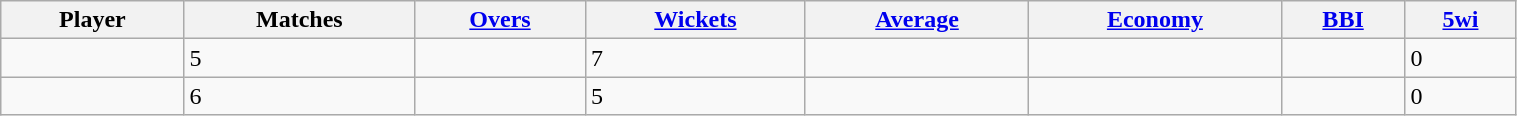<table class="wikitable sortable" style="width:80%;">
<tr>
<th>Player</th>
<th>Matches</th>
<th><a href='#'>Overs</a></th>
<th><a href='#'>Wickets</a></th>
<th><a href='#'>Average</a></th>
<th><a href='#'>Economy</a></th>
<th><a href='#'>BBI</a></th>
<th><a href='#'>5wi</a></th>
</tr>
<tr>
<td></td>
<td>5</td>
<td></td>
<td>7</td>
<td></td>
<td></td>
<td></td>
<td>0</td>
</tr>
<tr>
<td></td>
<td>6</td>
<td></td>
<td>5</td>
<td></td>
<td></td>
<td></td>
<td>0</td>
</tr>
</table>
